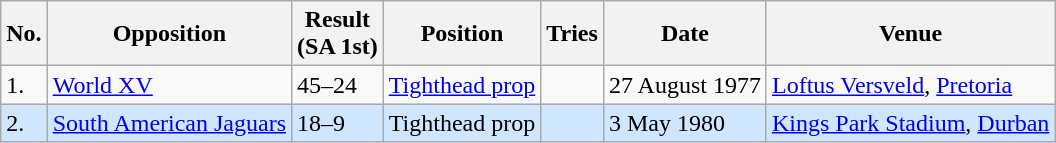<table class="wikitable">
<tr>
<th>No.</th>
<th>Opposition</th>
<th>Result<br>(SA 1st)</th>
<th>Position</th>
<th>Tries</th>
<th>Date</th>
<th>Venue</th>
</tr>
<tr>
<td>1.</td>
<td><a href='#'>World XV</a></td>
<td>45–24</td>
<td><a href='#'>Tighthead prop</a></td>
<td></td>
<td>27 August 1977</td>
<td><a href='#'>Loftus Versveld</a>, <a href='#'>Pretoria</a></td>
</tr>
<tr style="background: #D0E6FF;">
<td>2.</td>
<td> <a href='#'>South American Jaguars</a></td>
<td>18–9</td>
<td>Tighthead prop</td>
<td></td>
<td>3 May 1980</td>
<td><a href='#'>Kings Park Stadium</a>, <a href='#'>Durban</a></td>
</tr>
</table>
